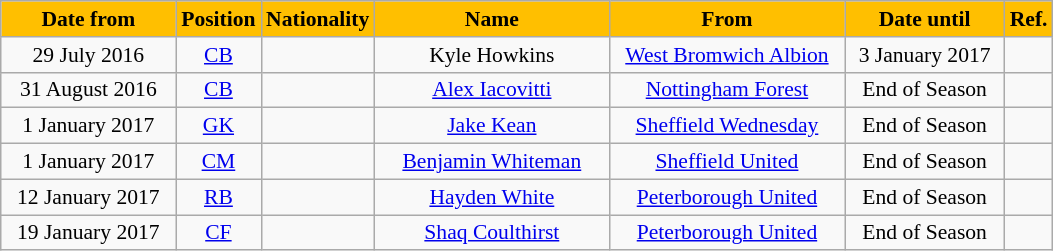<table class="wikitable"  style="text-align:center; font-size:90%; ">
<tr>
<th style="background:#FFBF00; color:#000000; width:110px;">Date from</th>
<th style="background:#FFBF00; color:#000000; width:50px;">Position</th>
<th style="background:#FFBF00; color:#000000; width:50px;">Nationality</th>
<th style="background:#FFBF00; color:#000000; width:150px;">Name</th>
<th style="background:#FFBF00; color:#000000; width:150px;">From</th>
<th style="background:#FFBF00; color:#000000; width:100px;">Date until</th>
<th style="background:#FFBF00; color:#000000; width:25px;">Ref.</th>
</tr>
<tr>
<td>29 July 2016</td>
<td><a href='#'>CB</a></td>
<td></td>
<td>Kyle Howkins</td>
<td><a href='#'>West Bromwich Albion</a></td>
<td>3 January 2017</td>
<td></td>
</tr>
<tr>
<td>31 August 2016</td>
<td><a href='#'>CB</a></td>
<td></td>
<td><a href='#'>Alex Iacovitti</a></td>
<td><a href='#'>Nottingham Forest</a></td>
<td>End of Season</td>
<td></td>
</tr>
<tr>
<td>1 January 2017</td>
<td><a href='#'>GK</a></td>
<td></td>
<td><a href='#'>Jake Kean</a></td>
<td><a href='#'>Sheffield Wednesday</a></td>
<td>End of Season</td>
<td></td>
</tr>
<tr>
<td>1 January 2017</td>
<td><a href='#'>CM</a></td>
<td></td>
<td><a href='#'>Benjamin Whiteman</a></td>
<td><a href='#'>Sheffield United</a></td>
<td>End of Season</td>
<td></td>
</tr>
<tr>
<td>12 January 2017</td>
<td><a href='#'>RB</a></td>
<td></td>
<td><a href='#'>Hayden White</a></td>
<td><a href='#'>Peterborough United</a></td>
<td>End of Season</td>
<td></td>
</tr>
<tr>
<td>19 January 2017</td>
<td><a href='#'>CF</a></td>
<td></td>
<td><a href='#'>Shaq Coulthirst</a></td>
<td><a href='#'>Peterborough United</a></td>
<td>End of Season</td>
<td></td>
</tr>
</table>
